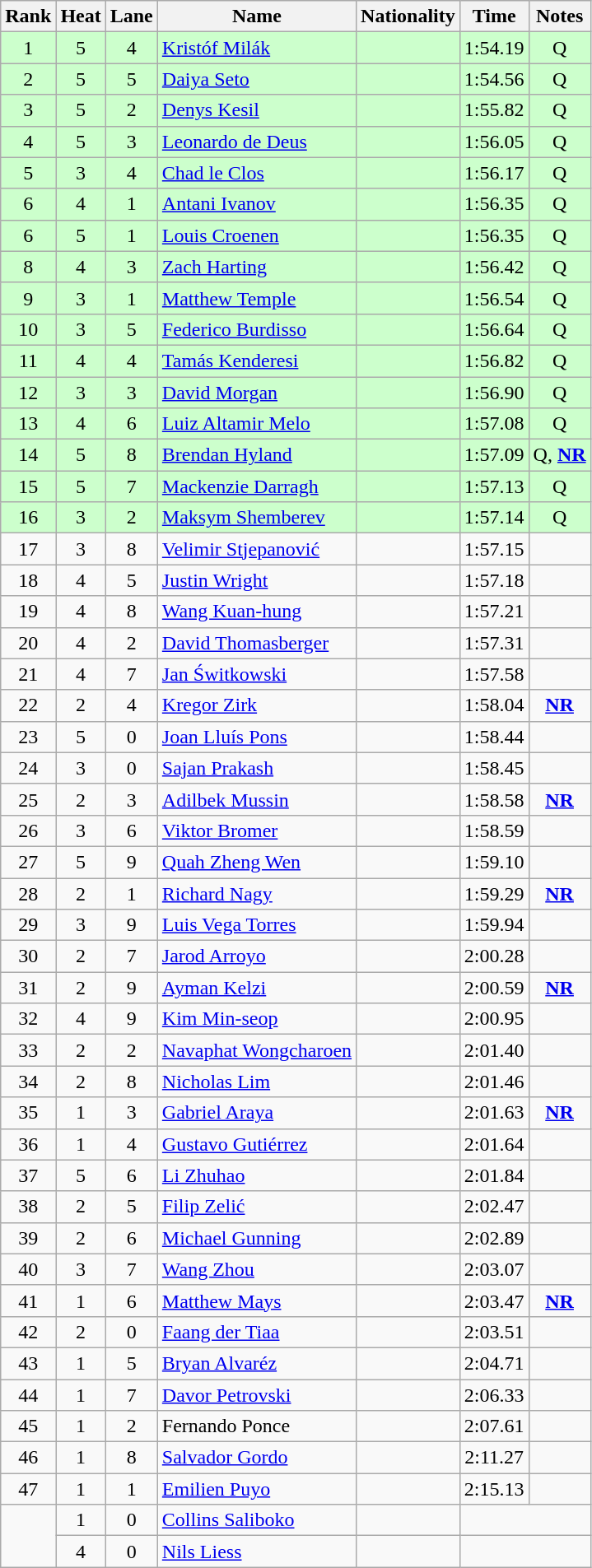<table class="wikitable sortable" style="text-align:center">
<tr>
<th>Rank</th>
<th>Heat</th>
<th>Lane</th>
<th>Name</th>
<th>Nationality</th>
<th>Time</th>
<th>Notes</th>
</tr>
<tr bgcolor=ccffcc>
<td>1</td>
<td>5</td>
<td>4</td>
<td align=left><a href='#'>Kristóf Milák</a></td>
<td align=left></td>
<td>1:54.19</td>
<td>Q</td>
</tr>
<tr bgcolor=ccffcc>
<td>2</td>
<td>5</td>
<td>5</td>
<td align=left><a href='#'>Daiya Seto</a></td>
<td align=left></td>
<td>1:54.56</td>
<td>Q</td>
</tr>
<tr bgcolor=ccffcc>
<td>3</td>
<td>5</td>
<td>2</td>
<td align=left><a href='#'>Denys Kesil</a></td>
<td align=left></td>
<td>1:55.82</td>
<td>Q</td>
</tr>
<tr bgcolor=ccffcc>
<td>4</td>
<td>5</td>
<td>3</td>
<td align=left><a href='#'>Leonardo de Deus</a></td>
<td align=left></td>
<td>1:56.05</td>
<td>Q</td>
</tr>
<tr bgcolor=ccffcc>
<td>5</td>
<td>3</td>
<td>4</td>
<td align=left><a href='#'>Chad le Clos</a></td>
<td align=left></td>
<td>1:56.17</td>
<td>Q</td>
</tr>
<tr bgcolor=ccffcc>
<td>6</td>
<td>4</td>
<td>1</td>
<td align=left><a href='#'>Antani Ivanov</a></td>
<td align=left></td>
<td>1:56.35</td>
<td>Q</td>
</tr>
<tr bgcolor=ccffcc>
<td>6</td>
<td>5</td>
<td>1</td>
<td align=left><a href='#'>Louis Croenen</a></td>
<td align=left></td>
<td>1:56.35</td>
<td>Q</td>
</tr>
<tr bgcolor=ccffcc>
<td>8</td>
<td>4</td>
<td>3</td>
<td align=left><a href='#'>Zach Harting</a></td>
<td align=left></td>
<td>1:56.42</td>
<td>Q</td>
</tr>
<tr bgcolor=ccffcc>
<td>9</td>
<td>3</td>
<td>1</td>
<td align=left><a href='#'>Matthew Temple</a></td>
<td align=left></td>
<td>1:56.54</td>
<td>Q</td>
</tr>
<tr bgcolor=ccffcc>
<td>10</td>
<td>3</td>
<td>5</td>
<td align=left><a href='#'>Federico Burdisso</a></td>
<td align=left></td>
<td>1:56.64</td>
<td>Q</td>
</tr>
<tr bgcolor=ccffcc>
<td>11</td>
<td>4</td>
<td>4</td>
<td align=left><a href='#'>Tamás Kenderesi</a></td>
<td align=left></td>
<td>1:56.82</td>
<td>Q</td>
</tr>
<tr bgcolor=ccffcc>
<td>12</td>
<td>3</td>
<td>3</td>
<td align=left><a href='#'>David Morgan</a></td>
<td align=left></td>
<td>1:56.90</td>
<td>Q</td>
</tr>
<tr bgcolor=ccffcc>
<td>13</td>
<td>4</td>
<td>6</td>
<td align=left><a href='#'>Luiz Altamir Melo</a></td>
<td align=left></td>
<td>1:57.08</td>
<td>Q</td>
</tr>
<tr bgcolor=ccffcc>
<td>14</td>
<td>5</td>
<td>8</td>
<td align=left><a href='#'>Brendan Hyland</a></td>
<td align=left></td>
<td>1:57.09</td>
<td>Q, <strong><a href='#'>NR</a></strong></td>
</tr>
<tr bgcolor=ccffcc>
<td>15</td>
<td>5</td>
<td>7</td>
<td align=left><a href='#'>Mackenzie Darragh</a></td>
<td align=left></td>
<td>1:57.13</td>
<td>Q</td>
</tr>
<tr bgcolor=ccffcc>
<td>16</td>
<td>3</td>
<td>2</td>
<td align=left><a href='#'>Maksym Shemberev</a></td>
<td align=left></td>
<td>1:57.14</td>
<td>Q</td>
</tr>
<tr>
<td>17</td>
<td>3</td>
<td>8</td>
<td align=left><a href='#'>Velimir Stjepanović</a></td>
<td align=left></td>
<td>1:57.15</td>
<td></td>
</tr>
<tr>
<td>18</td>
<td>4</td>
<td>5</td>
<td align=left><a href='#'>Justin Wright</a></td>
<td align=left></td>
<td>1:57.18</td>
<td></td>
</tr>
<tr>
<td>19</td>
<td>4</td>
<td>8</td>
<td align=left><a href='#'>Wang Kuan-hung</a></td>
<td align=left></td>
<td>1:57.21</td>
<td></td>
</tr>
<tr>
<td>20</td>
<td>4</td>
<td>2</td>
<td align=left><a href='#'>David Thomasberger</a></td>
<td align=left></td>
<td>1:57.31</td>
<td></td>
</tr>
<tr>
<td>21</td>
<td>4</td>
<td>7</td>
<td align=left><a href='#'>Jan Świtkowski</a></td>
<td align=left></td>
<td>1:57.58</td>
<td></td>
</tr>
<tr>
<td>22</td>
<td>2</td>
<td>4</td>
<td align=left><a href='#'>Kregor Zirk</a></td>
<td align=left></td>
<td>1:58.04</td>
<td><strong><a href='#'>NR</a></strong></td>
</tr>
<tr>
<td>23</td>
<td>5</td>
<td>0</td>
<td align=left><a href='#'>Joan Lluís Pons</a></td>
<td align=left></td>
<td>1:58.44</td>
<td></td>
</tr>
<tr>
<td>24</td>
<td>3</td>
<td>0</td>
<td align=left><a href='#'>Sajan Prakash</a></td>
<td align=left></td>
<td>1:58.45</td>
<td></td>
</tr>
<tr>
<td>25</td>
<td>2</td>
<td>3</td>
<td align=left><a href='#'>Adilbek Mussin</a></td>
<td align=left></td>
<td>1:58.58</td>
<td><strong><a href='#'>NR</a></strong></td>
</tr>
<tr>
<td>26</td>
<td>3</td>
<td>6</td>
<td align=left><a href='#'>Viktor Bromer</a></td>
<td align=left></td>
<td>1:58.59</td>
<td></td>
</tr>
<tr>
<td>27</td>
<td>5</td>
<td>9</td>
<td align=left><a href='#'>Quah Zheng Wen</a></td>
<td align=left></td>
<td>1:59.10</td>
<td></td>
</tr>
<tr>
<td>28</td>
<td>2</td>
<td>1</td>
<td align=left><a href='#'>Richard Nagy</a></td>
<td align=left></td>
<td>1:59.29</td>
<td><strong><a href='#'>NR</a></strong></td>
</tr>
<tr>
<td>29</td>
<td>3</td>
<td>9</td>
<td align=left><a href='#'>Luis Vega Torres</a></td>
<td align=left></td>
<td>1:59.94</td>
<td></td>
</tr>
<tr>
<td>30</td>
<td>2</td>
<td>7</td>
<td align=left><a href='#'>Jarod Arroyo</a></td>
<td align=left></td>
<td>2:00.28</td>
<td></td>
</tr>
<tr>
<td>31</td>
<td>2</td>
<td>9</td>
<td align=left><a href='#'>Ayman Kelzi</a></td>
<td align=left></td>
<td>2:00.59</td>
<td><strong><a href='#'>NR</a></strong></td>
</tr>
<tr>
<td>32</td>
<td>4</td>
<td>9</td>
<td align=left><a href='#'>Kim Min-seop</a></td>
<td align=left></td>
<td>2:00.95</td>
<td></td>
</tr>
<tr>
<td>33</td>
<td>2</td>
<td>2</td>
<td align=left><a href='#'>Navaphat Wongcharoen</a></td>
<td align=left></td>
<td>2:01.40</td>
<td></td>
</tr>
<tr>
<td>34</td>
<td>2</td>
<td>8</td>
<td align=left><a href='#'>Nicholas Lim</a></td>
<td align=left></td>
<td>2:01.46</td>
<td></td>
</tr>
<tr>
<td>35</td>
<td>1</td>
<td>3</td>
<td align=left><a href='#'>Gabriel Araya</a></td>
<td align=left></td>
<td>2:01.63</td>
<td><strong><a href='#'>NR</a></strong></td>
</tr>
<tr>
<td>36</td>
<td>1</td>
<td>4</td>
<td align=left><a href='#'>Gustavo Gutiérrez</a></td>
<td align=left></td>
<td>2:01.64</td>
<td></td>
</tr>
<tr>
<td>37</td>
<td>5</td>
<td>6</td>
<td align=left><a href='#'>Li Zhuhao</a></td>
<td align=left></td>
<td>2:01.84</td>
<td></td>
</tr>
<tr>
<td>38</td>
<td>2</td>
<td>5</td>
<td align=left><a href='#'>Filip Zelić</a></td>
<td align=left></td>
<td>2:02.47</td>
<td></td>
</tr>
<tr>
<td>39</td>
<td>2</td>
<td>6</td>
<td align=left><a href='#'>Michael Gunning</a></td>
<td align=left></td>
<td>2:02.89</td>
<td></td>
</tr>
<tr>
<td>40</td>
<td>3</td>
<td>7</td>
<td align=left><a href='#'>Wang Zhou</a></td>
<td align=left></td>
<td>2:03.07</td>
<td></td>
</tr>
<tr>
<td>41</td>
<td>1</td>
<td>6</td>
<td align=left><a href='#'>Matthew Mays</a></td>
<td align=left></td>
<td>2:03.47</td>
<td><strong><a href='#'>NR</a></strong></td>
</tr>
<tr>
<td>42</td>
<td>2</td>
<td>0</td>
<td align=left><a href='#'>Faang der Tiaa</a></td>
<td align=left></td>
<td>2:03.51</td>
<td></td>
</tr>
<tr>
<td>43</td>
<td>1</td>
<td>5</td>
<td align=left><a href='#'>Bryan Alvaréz</a></td>
<td align=left></td>
<td>2:04.71</td>
<td></td>
</tr>
<tr>
<td>44</td>
<td>1</td>
<td>7</td>
<td align=left><a href='#'>Davor Petrovski</a></td>
<td align=left></td>
<td>2:06.33</td>
<td></td>
</tr>
<tr>
<td>45</td>
<td>1</td>
<td>2</td>
<td align=left>Fernando Ponce</td>
<td align=left></td>
<td>2:07.61</td>
<td></td>
</tr>
<tr>
<td>46</td>
<td>1</td>
<td>8</td>
<td align=left><a href='#'>Salvador Gordo</a></td>
<td align=left></td>
<td>2:11.27</td>
<td></td>
</tr>
<tr>
<td>47</td>
<td>1</td>
<td>1</td>
<td align=left><a href='#'>Emilien Puyo</a></td>
<td align=left></td>
<td>2:15.13</td>
<td></td>
</tr>
<tr>
<td rowspan=2></td>
<td>1</td>
<td>0</td>
<td align=left><a href='#'>Collins Saliboko</a></td>
<td align=left></td>
<td colspan=2></td>
</tr>
<tr>
<td>4</td>
<td>0</td>
<td align=left><a href='#'>Nils Liess</a></td>
<td align=left></td>
<td colspan=2></td>
</tr>
</table>
